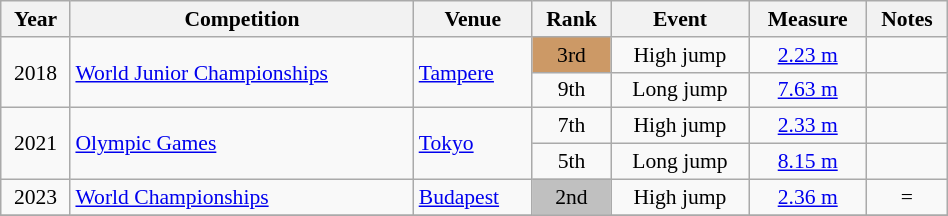<table class="wikitable" width=50% style="font-size:90%; text-align:center;">
<tr>
<th>Year</th>
<th>Competition</th>
<th>Venue</th>
<th>Rank</th>
<th>Event</th>
<th>Measure</th>
<th>Notes</th>
</tr>
<tr>
<td rowspan=2>2018</td>
<td rowspan=2 align=left><a href='#'>World Junior Championships</a></td>
<td rowspan=2 align=left> <a href='#'>Tampere</a></td>
<td bgcolor=cc9966>3rd</td>
<td>High jump</td>
<td><a href='#'>2.23 m</a></td>
<td></td>
</tr>
<tr>
<td>9th</td>
<td>Long jump</td>
<td><a href='#'>7.63 m</a></td>
<td></td>
</tr>
<tr>
<td rowspan=2>2021</td>
<td rowspan=2 align=left><a href='#'>Olympic Games</a></td>
<td rowspan=2 align=left> <a href='#'>Tokyo</a></td>
<td>7th</td>
<td>High jump</td>
<td><a href='#'>2.33 m</a></td>
<td></td>
</tr>
<tr>
<td>5th</td>
<td>Long jump</td>
<td><a href='#'>8.15 m</a></td>
<td></td>
</tr>
<tr>
<td rowspan=1>2023</td>
<td rowspan=1 align=left><a href='#'>World Championships</a></td>
<td rowspan=1 align=left> <a href='#'>Budapest</a></td>
<td bgcolor=silver>2nd</td>
<td>High jump</td>
<td><a href='#'>2.36 m</a></td>
<td>=</td>
</tr>
<tr>
</tr>
</table>
